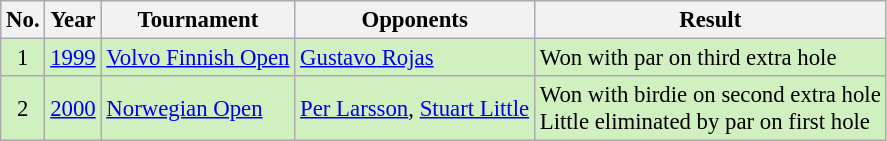<table class="wikitable" style="font-size:95%;">
<tr>
<th>No.</th>
<th>Year</th>
<th>Tournament</th>
<th>Opponents</th>
<th>Result</th>
</tr>
<tr style="background:#D0F0C0;">
<td align=center>1</td>
<td><a href='#'>1999</a></td>
<td><a href='#'>Volvo Finnish Open</a></td>
<td> <a href='#'>Gustavo Rojas</a></td>
<td>Won with par on third extra hole</td>
</tr>
<tr style="background:#D0F0C0;">
<td align=center>2</td>
<td><a href='#'>2000</a></td>
<td><a href='#'>Norwegian Open</a></td>
<td> <a href='#'>Per Larsson</a>,  <a href='#'>Stuart Little</a></td>
<td>Won with birdie on second extra hole<br>Little eliminated by par on first hole</td>
</tr>
</table>
